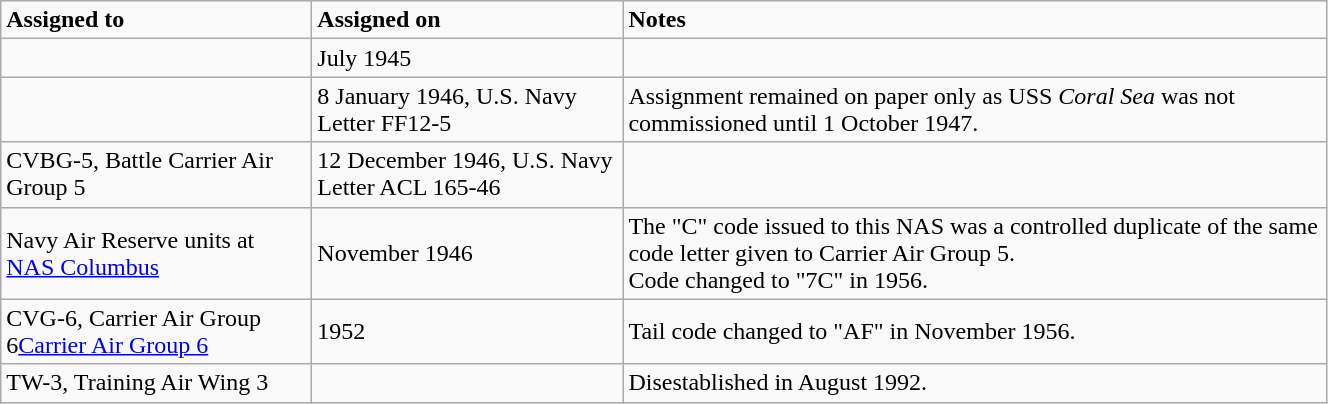<table class="wikitable" style="width: 70%;">
<tr>
<td style="width: 200px;"><strong>Assigned to</strong></td>
<td style="width: 200px;"><strong>Assigned on</strong></td>
<td><strong>Notes</strong></td>
</tr>
<tr>
<td></td>
<td>July 1945</td>
<td></td>
</tr>
<tr>
<td></td>
<td>8 January 1946, U.S. Navy Letter FF12-5</td>
<td>Assignment remained on paper only as USS <em>Coral Sea</em> was not commissioned until 1 October 1947.</td>
</tr>
<tr>
<td>CVBG-5, Battle Carrier Air Group 5</td>
<td>12 December 1946, U.S. Navy Letter ACL 165-46</td>
<td></td>
</tr>
<tr>
<td>Navy Air Reserve units at <a href='#'>NAS Columbus</a></td>
<td>November 1946</td>
<td>The "C" code issued to this NAS was a controlled duplicate of the same code letter given to Carrier Air Group 5.<br>Code changed to "7C" in 1956.</td>
</tr>
<tr>
<td>CVG-6, Carrier Air Group 6<a href='#'>Carrier Air Group 6</a></td>
<td>1952</td>
<td>Tail code changed to "AF" in November 1956.</td>
</tr>
<tr>
<td>TW-3, Training Air Wing 3</td>
<td></td>
<td>Disestablished in August 1992.</td>
</tr>
</table>
